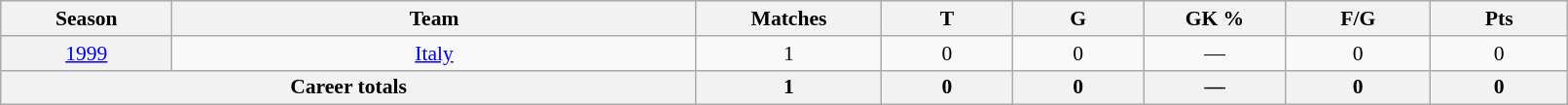<table class="wikitable sortable"  style="font-size:90%; text-align:center; width:85%;">
<tr>
<th width=2%>Season</th>
<th width=8%>Team</th>
<th width=2%>Matches</th>
<th width=2%>T</th>
<th width=2%>G</th>
<th width=2%>GK %</th>
<th width=2%>F/G</th>
<th width=2%>Pts</th>
</tr>
<tr>
<th scope="row" style="text-align:center; font-weight:normal"><a href='#'>1999</a></th>
<td style="text-align:center;"> <a href='#'>Italy</a></td>
<td>1</td>
<td>0</td>
<td>0</td>
<td>—</td>
<td>0</td>
<td>0</td>
</tr>
<tr class="sortbottom">
<th colspan=2>Career totals</th>
<th>1</th>
<th>0</th>
<th>0</th>
<th>—</th>
<th>0</th>
<th>0</th>
</tr>
</table>
